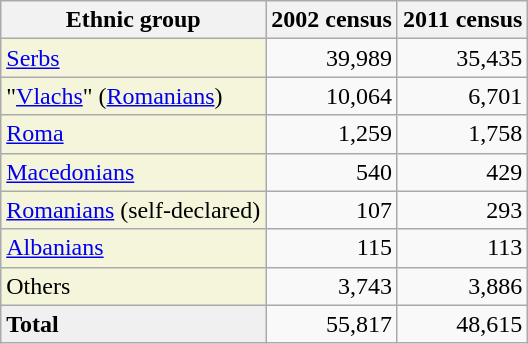<table class="wikitable">
<tr>
<th>Ethnic group</th>
<th>2002 census</th>
<th>2011 census</th>
</tr>
<tr>
<td style="background:#F5F5DC;"><a href='#'>Serbs</a></td>
<td align="right">39,989</td>
<td align="right">35,435</td>
</tr>
<tr>
<td style="background:#F5F5DC;">"<a href='#'>Vlachs</a>" (<a href='#'>Romanians</a>)</td>
<td align="right">10,064</td>
<td align="right">6,701</td>
</tr>
<tr>
<td style="background:#F5F5DC;"><a href='#'>Roma</a></td>
<td align="right">1,259</td>
<td align="right">1,758</td>
</tr>
<tr>
<td style="background:#F5F5DC;"><a href='#'>Macedonians</a></td>
<td align="right">540</td>
<td align="right">429</td>
</tr>
<tr>
<td style="background:#F5F5DC;"><a href='#'>Romanians</a> (self-declared)</td>
<td align="right">107</td>
<td align="right">293</td>
</tr>
<tr>
<td style="background:#F5F5DC;"><a href='#'>Albanians</a></td>
<td align="right">115</td>
<td align="right">113</td>
</tr>
<tr>
<td style="background:#F5F5DC;">Others</td>
<td align="right">3,743</td>
<td align="right">3,886</td>
</tr>
<tr>
<td style="background:#F0F0F0;"><strong>Total</strong></td>
<td align="right">55,817</td>
<td align="right">48,615</td>
</tr>
</table>
